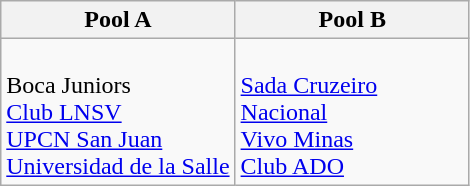<table class="wikitable">
<tr>
<th width=50%>Pool A</th>
<th width=50%>Pool B</th>
</tr>
<tr>
<td><br> Boca Juniors<br>
 <a href='#'>Club LNSV</a><br>
 <a href='#'>UPCN San Juan</a><br>
 <a href='#'>Universidad de la Salle</a></td>
<td><br> <a href='#'>Sada Cruzeiro</a><br>
 <a href='#'>Nacional</a><br>
 <a href='#'>Vivo Minas</a><br>
 <a href='#'>Club ADO</a></td>
</tr>
</table>
